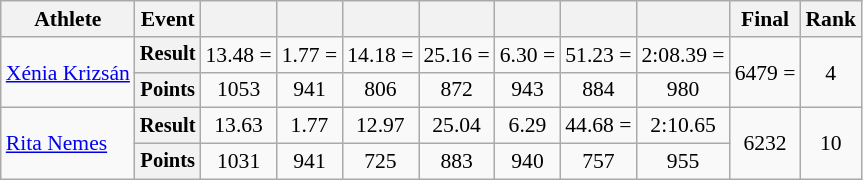<table class=wikitable style=font-size:90%>
<tr>
<th>Athlete</th>
<th>Event</th>
<th></th>
<th></th>
<th></th>
<th></th>
<th></th>
<th></th>
<th></th>
<th>Final</th>
<th>Rank</th>
</tr>
<tr align=center>
<td rowspan=2 align=left><a href='#'>Xénia Krizsán</a></td>
<th style=font-size:95%>Result</th>
<td>13.48 =</td>
<td>1.77 =</td>
<td>14.18 =</td>
<td>25.16 =</td>
<td>6.30 =</td>
<td>51.23 =</td>
<td>2:08.39 =</td>
<td rowspan=2>6479 =</td>
<td rowspan=2>4</td>
</tr>
<tr align=center>
<th style=font-size:95%>Points</th>
<td>1053</td>
<td>941</td>
<td>806</td>
<td>872</td>
<td>943</td>
<td>884</td>
<td>980</td>
</tr>
<tr align=center>
<td rowspan=2 align=left><a href='#'>Rita Nemes</a></td>
<th style=font-size:95%>Result</th>
<td>13.63</td>
<td>1.77</td>
<td>12.97</td>
<td>25.04</td>
<td>6.29</td>
<td>44.68 =</td>
<td>2:10.65</td>
<td rowspan=2>6232</td>
<td rowspan=2>10</td>
</tr>
<tr align=center>
<th style=font-size:95%>Points</th>
<td>1031</td>
<td>941</td>
<td>725</td>
<td>883</td>
<td>940</td>
<td>757</td>
<td>955</td>
</tr>
</table>
